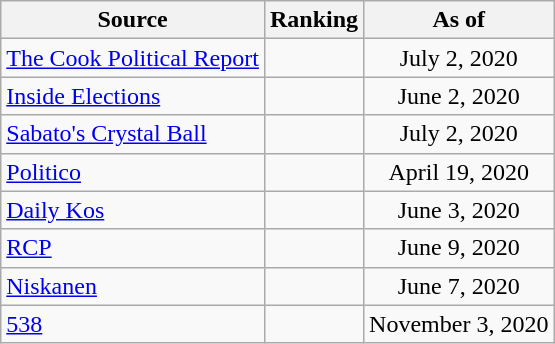<table class="wikitable" style="text-align:center">
<tr>
<th>Source</th>
<th>Ranking</th>
<th>As of</th>
</tr>
<tr>
<td align=left><a href='#'>The Cook Political Report</a></td>
<td></td>
<td>July 2, 2020</td>
</tr>
<tr>
<td align=left><a href='#'>Inside Elections</a></td>
<td></td>
<td>June 2, 2020</td>
</tr>
<tr>
<td align=left><a href='#'>Sabato's Crystal Ball</a></td>
<td></td>
<td>July 2, 2020</td>
</tr>
<tr>
<td align="left"><a href='#'>Politico</a></td>
<td></td>
<td>April 19, 2020</td>
</tr>
<tr>
<td align="left"><a href='#'>Daily Kos</a></td>
<td></td>
<td>June 3, 2020</td>
</tr>
<tr>
<td align="left"><a href='#'>RCP</a></td>
<td></td>
<td>June 9, 2020</td>
</tr>
<tr>
<td align="left"><a href='#'>Niskanen</a></td>
<td></td>
<td>June 7, 2020</td>
</tr>
<tr>
<td align="left"><a href='#'>538</a></td>
<td></td>
<td>November 3, 2020</td>
</tr>
</table>
